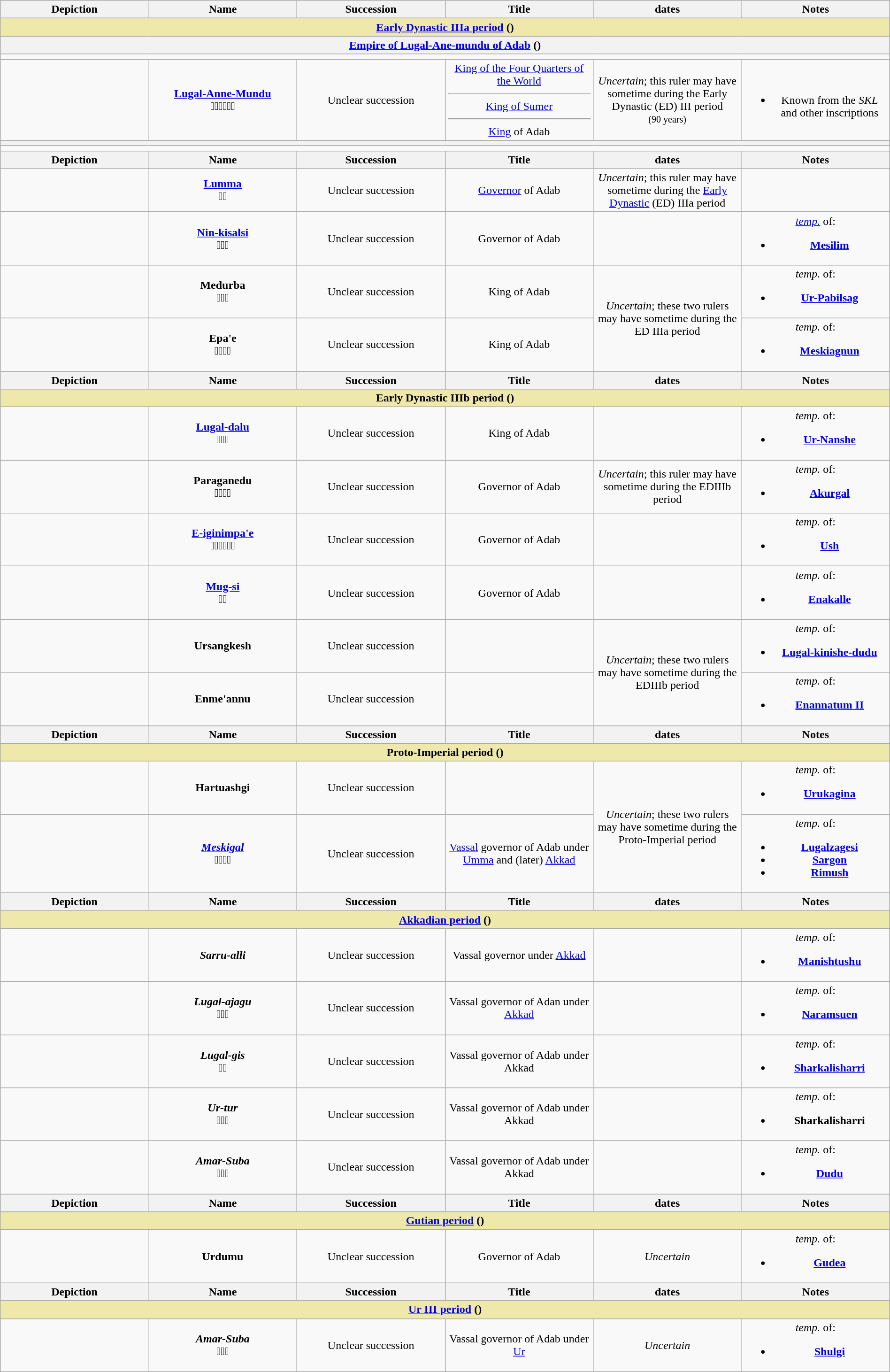<table class="wikitable"border="1"style="width:100%;text-align:center">
<tr>
<th width="16.6666666667%">Depiction</th>
<th width="16.6666666667%">Name</th>
<th width="16.6666666667%">Succession</th>
<th width="16.6666666667%">Title</th>
<th width="16.6666666667%"> dates</th>
<th width="16.6666666667%">Notes</th>
</tr>
<tr>
<td colspan="6"align="center"style="background-color:palegoldenrod"><strong><a href='#'>Early Dynastic IIIa period</a> ()</strong></td>
</tr>
<tr>
<th colspan="6"><a href='#'>Empire of Lugal-Ane-mundu of Adab</a> ()</th>
</tr>
<tr>
<td colspan="6"align="left"></td>
</tr>
<tr>
<td></td>
<td><strong><u><a href='#'>Lugal-Anne-Mundu</a></u></strong><br>𒈗𒀭𒉌𒈬𒌦𒆕</td>
<td>Unclear succession</td>
<td><a href='#'>King of the Four Quarters of the World</a><hr><a href='#'>King of Sumer</a><hr><a href='#'>King</a> of Adab</td>
<td><em>Uncertain</em>; this ruler may have  sometime during the Early Dynastic (ED) III period<br><small>(90 years)</small></td>
<td><br><ul><li>Known from the <em>SKL</em> and other inscriptions</li></ul></td>
</tr>
<tr>
<th colspan="6"></th>
</tr>
<tr>
<td colspan="6"align="left"></td>
</tr>
<tr>
<th width="16.6666666667%">Depiction</th>
<th width="16.6666666667%">Name</th>
<th width="16.6666666667%">Succession</th>
<th width="16.6666666667%">Title</th>
<th width="16.6666666667%"> dates</th>
<th width="16.6666666667%">Notes</th>
</tr>
<tr>
<td></td>
<td><strong><a href='#'>Lumma</a></strong><br>𒈝𒈠</td>
<td>Unclear succession</td>
<td><a href='#'>Governor</a> of Adab</td>
<td><em>Uncertain</em>; this ruler may have  sometime during the <a href='#'>Early Dynastic</a> (ED) IIIa period</td>
<td></td>
</tr>
<tr>
<td></td>
<td><strong><a href='#'>Nin-kisalsi</a></strong><br>𒎏𒆦𒋛</td>
<td>Unclear succession</td>
<td>Governor of Adab</td>
<td></td>
<td><em><a href='#'>temp.</a></em> of:<br><ul><li><strong><a href='#'>Mesilim</a></strong></li></ul></td>
</tr>
<tr>
<td></td>
<td><strong>Medurba</strong><br>𒈨𒄙𒁀</td>
<td>Unclear succession</td>
<td>King of Adab</td>
<td rowspan="2"><em>Uncertain</em>; these two rulers may have  sometime during the ED IIIa period</td>
<td><em>temp.</em> of:<br><ul><li><strong><a href='#'>Ur-Pabilsag</a></strong></li></ul></td>
</tr>
<tr>
<td></td>
<td><strong>Epa'e</strong><br>𒂍𒉺𒌓𒁺</td>
<td>Unclear succession</td>
<td>King of Adab</td>
<td><em>temp.</em> of:<br><ul><li><strong><a href='#'>Meskiagnun</a></strong></li></ul></td>
</tr>
<tr>
<th width="16.6666666667%">Depiction</th>
<th width="16.6666666667%">Name</th>
<th width="16.6666666667%">Succession</th>
<th width="16.6666666667%">Title</th>
<th width="16.6666666667%"> dates</th>
<th width="16.6666666667%">Notes</th>
</tr>
<tr>
<td colspan="6"align="center"style="background-color:palegoldenrod"><strong>Early Dynastic IIIb period ()</strong></td>
</tr>
<tr>
<td></td>
<td><strong><a href='#'>Lugal-dalu</a></strong><br>𒈗𒁕𒇻</td>
<td>Unclear succession</td>
<td>King of Adab</td>
<td></td>
<td><em>temp.</em> of:<br><ul><li><strong><a href='#'>Ur-Nanshe</a></strong></li></ul></td>
</tr>
<tr>
<td></td>
<td><strong>Paraganedu</strong><br>𒁈𒃶𒉌𒄭</td>
<td>Unclear succession</td>
<td>Governor of Adab</td>
<td><em>Uncertain</em>; this ruler may have  sometime during the EDIIIb period</td>
<td><em>temp.</em> of:<br><ul><li><strong><a href='#'>Akurgal</a></strong></li></ul></td>
</tr>
<tr>
<td></td>
<td><strong><a href='#'>E-iginimpa'e</a></strong><br>𒂍𒅆𒉏𒉺𒌓𒁺</td>
<td>Unclear succession</td>
<td>Governor of Adab</td>
<td></td>
<td><em>temp.</em> of:<br><ul><li><strong><a href='#'>Ush</a></strong></li></ul></td>
</tr>
<tr>
<td></td>
<td><strong><a href='#'>Mug-si</a></strong><br>𒈮𒋛</td>
<td>Unclear succession</td>
<td>Governor of Adab</td>
<td></td>
<td><em>temp.</em> of:<br><ul><li><strong><a href='#'>Enakalle</a></strong></li></ul></td>
</tr>
<tr>
<td></td>
<td><strong>Ursangkesh</strong></td>
<td>Unclear succession</td>
<td></td>
<td rowspan="2"><em>Uncertain</em>; these two rulers may have  sometime during the EDIIIb period</td>
<td><em>temp.</em> of:<br><ul><li><strong><a href='#'>Lugal-kinishe-dudu</a></strong></li></ul></td>
</tr>
<tr>
<td></td>
<td><strong>Enme'annu</strong></td>
<td>Unclear succession</td>
<td></td>
<td><em>temp.</em> of:<br><ul><li><strong><a href='#'>Enannatum II</a></strong></li></ul></td>
</tr>
<tr>
<th width="16.6666666667%">Depiction</th>
<th width="16.6666666667%">Name</th>
<th width="16.6666666667%">Succession</th>
<th width="16.6666666667%">Title</th>
<th width="16.6666666667%"> dates</th>
<th width="16.6666666667%">Notes</th>
</tr>
<tr>
<td colspan="6"align="center"style="background-color:palegoldenrod"><strong>Proto-Imperial period ()</strong></td>
</tr>
<tr>
<td></td>
<td><strong>Hartuashgi</strong></td>
<td>Unclear succession</td>
<td></td>
<td rowspan="2"><em>Uncertain</em>; these two rulers may have  sometime during the Proto-Imperial period</td>
<td><em>temp.</em> of:<br><ul><li><strong><a href='#'>Urukagina</a></strong></li></ul></td>
</tr>
<tr>
<td></td>
<td><strong><em><a href='#'>Meskigal</a></em></strong><br>𒈩𒆠𒅅𒆷</td>
<td>Unclear succession</td>
<td><a href='#'>Vassal</a> governor of Adab under <a href='#'>Umma</a> and (later) <a href='#'>Akkad</a></td>
<td><em>temp.</em> of:<br><ul><li><strong><a href='#'>Lugalzagesi</a></strong></li><li><strong><a href='#'>Sargon</a></strong></li><li><strong><a href='#'>Rimush</a></strong></li></ul></td>
</tr>
<tr>
<th width="16.6666666667%">Depiction</th>
<th width="16.6666666667%">Name</th>
<th width="16.6666666667%">Succession</th>
<th width="16.6666666667%">Title</th>
<th width="16.6666666667%"> dates</th>
<th width="16.6666666667%">Notes</th>
</tr>
<tr>
<td colspan="6"align="center"style="background-color:palegoldenrod"><strong><a href='#'>Akkadian period</a> ()</strong></td>
</tr>
<tr>
<td></td>
<td><strong><em>Sarru-alli</em></strong></td>
<td>Unclear succession</td>
<td>Vassal governor under <a href='#'>Akkad</a></td>
<td></td>
<td><em>temp.</em> of:<br><ul><li><strong><a href='#'>Manishtushu</a></strong></li></ul></td>
</tr>
<tr>
<td></td>
<td><strong><em>Lugal-ajagu</em></strong><br>𒈗𒀀𒈬</td>
<td>Unclear succession</td>
<td>Vassal governor of Adan under <a href='#'>Akkad</a></td>
<td></td>
<td><em>temp.</em> of:<br><ul><li><strong><a href='#'>Naramsuen</a></strong></li></ul></td>
</tr>
<tr>
<td></td>
<td><strong><em>Lugal-gis</em></strong><br>𒈗𒄑</td>
<td>Unclear succession</td>
<td>Vassal governor of Adab under Akkad</td>
<td></td>
<td><em>temp.</em> of:<br><ul><li><strong><a href='#'>Sharkalisharri</a></strong></li></ul></td>
</tr>
<tr>
<td></td>
<td><strong><em>Ur-tur</em></strong><br>𒌨𒀭𒌉</td>
<td>Unclear succession</td>
<td>Vassal governor of Adab under Akkad</td>
<td></td>
<td><em>temp.</em> of:<br><ul><li><strong>Sharkalisharri</strong></li></ul></td>
</tr>
<tr>
<td></td>
<td><strong><em>Amar-Suba</em></strong><br>𒀫𒍝𒈹</td>
<td>Unclear succession</td>
<td>Vassal governor of Adab under Akkad</td>
<td></td>
<td><em>temp.</em> of:<br><ul><li><strong><a href='#'>Dudu</a></strong></li></ul></td>
</tr>
<tr>
<th width="16.6666666667%">Depiction</th>
<th width="16.6666666667%">Name</th>
<th width="16.6666666667%">Succession</th>
<th width="16.6666666667%">Title</th>
<th width="16.6666666667%"> dates</th>
<th width="16.6666666667%">Notes</th>
</tr>
<tr>
<td colspan="6"align="center"style="background-color:palegoldenrod"><strong><a href='#'>Gutian period</a> ()</strong></td>
</tr>
<tr>
<td></td>
<td><strong>Urdumu</strong></td>
<td>Unclear succession</td>
<td>Governor of Adab</td>
<td><em>Uncertain</em></td>
<td><em>temp.</em> of:<br><ul><li><strong><a href='#'>Gudea</a></strong></li></ul></td>
</tr>
<tr>
<th width="16.6666666667%">Depiction</th>
<th width="16.6666666667%">Name</th>
<th width="16.6666666667%">Succession</th>
<th width="16.6666666667%">Title</th>
<th width="16.6666666667%"> dates</th>
<th width="16.6666666667%">Notes</th>
</tr>
<tr>
<td colspan="6"align="center"style="background-color:palegoldenrod"><strong><a href='#'>Ur III period</a> ()</strong></td>
</tr>
<tr>
<td></td>
<td><strong><em>Amar-Suba</em></strong><br>𒀫𒍝𒈹</td>
<td>Unclear succession</td>
<td>Vassal governor of Adab under <a href='#'>Ur</a></td>
<td><em>Uncertain</em></td>
<td><em>temp.</em> of:<br><ul><li><strong><a href='#'>Shulgi</a></strong></li></ul></td>
</tr>
</table>
